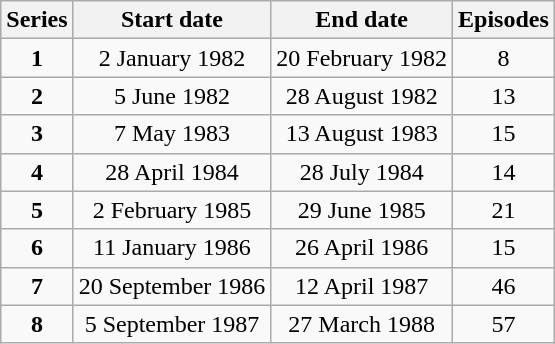<table class="wikitable" style="text-align:center;">
<tr>
<th>Series</th>
<th>Start date</th>
<th>End date</th>
<th>Episodes</th>
</tr>
<tr>
<td><strong>1</strong></td>
<td>2 January 1982</td>
<td>20 February 1982</td>
<td>8</td>
</tr>
<tr>
<td><strong>2</strong></td>
<td>5 June 1982</td>
<td>28 August 1982</td>
<td>13</td>
</tr>
<tr>
<td><strong>3</strong></td>
<td>7 May 1983</td>
<td>13 August 1983</td>
<td>15</td>
</tr>
<tr>
<td><strong>4</strong></td>
<td>28 April 1984</td>
<td>28 July 1984</td>
<td>14</td>
</tr>
<tr>
<td><strong>5</strong></td>
<td>2 February 1985</td>
<td>29 June 1985</td>
<td>21</td>
</tr>
<tr>
<td><strong>6</strong></td>
<td>11 January 1986</td>
<td>26 April 1986</td>
<td>15</td>
</tr>
<tr>
<td><strong>7</strong></td>
<td>20 September 1986</td>
<td>12 April 1987</td>
<td>46</td>
</tr>
<tr>
<td><strong>8</strong></td>
<td>5 September 1987</td>
<td>27 March 1988</td>
<td>57</td>
</tr>
</table>
